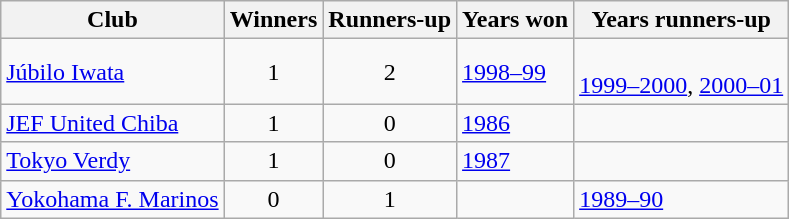<table class="wikitable sortable">
<tr>
<th>Club</th>
<th>Winners</th>
<th>Runners-up</th>
<th class="unsortable">Years won</th>
<th class="unsortable">Years runners-up</th>
</tr>
<tr>
<td><a href='#'>Júbilo Iwata</a></td>
<td style="text-align:center">1</td>
<td style="text-align:center">2</td>
<td align="left"><a href='#'>1998–99</a></td>
<td><br><a href='#'>1999–2000</a>, <a href='#'>2000–01</a></td>
</tr>
<tr>
<td><a href='#'>JEF United Chiba</a></td>
<td style="text-align:center">1</td>
<td style="text-align:center">0</td>
<td align="left"><a href='#'>1986</a></td>
<td></td>
</tr>
<tr>
<td><a href='#'>Tokyo Verdy</a></td>
<td style="text-align:center">1</td>
<td style="text-align:center">0</td>
<td align="left"><a href='#'>1987</a></td>
<td></td>
</tr>
<tr>
<td><a href='#'>Yokohama F. Marinos</a></td>
<td style="text-align:center">0</td>
<td style="text-align:center">1</td>
<td></td>
<td align="left"><a href='#'>1989–90</a></td>
</tr>
</table>
